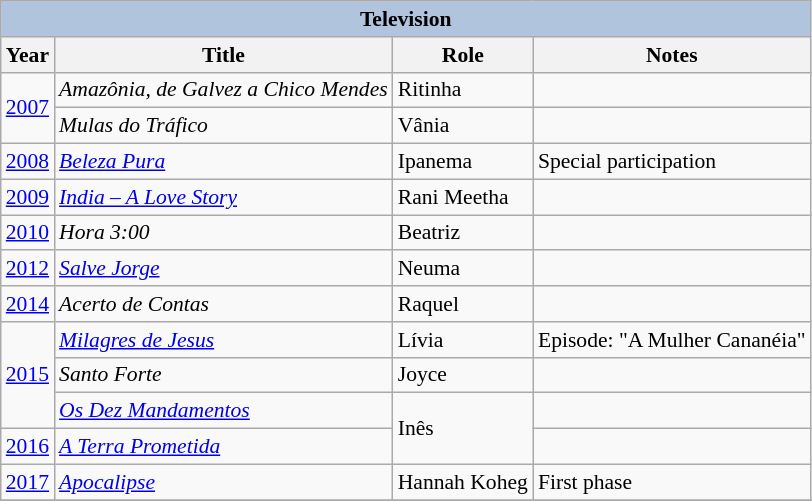<table class="wikitable" style="font-size: 90%;">
<tr>
<th colspan="5" style="background: LightSteelBlue;">Television</th>
</tr>
<tr>
<th>Year</th>
<th>Title</th>
<th>Role</th>
<th>Notes</th>
</tr>
<tr>
<td rowspan="2"><a href='#'>2007</a></td>
<td><em>Amazônia, de Galvez a Chico Mendes</em></td>
<td>Ritinha</td>
<td></td>
</tr>
<tr>
<td><em>Mulas do Tráfico</em></td>
<td>Vânia</td>
<td></td>
</tr>
<tr>
<td><a href='#'>2008</a></td>
<td><em><a href='#'>Beleza Pura</a></em></td>
<td>Ipanema</td>
<td>Special participation</td>
</tr>
<tr>
<td><a href='#'>2009</a></td>
<td><em><a href='#'>India – A Love Story</a></em></td>
<td>Rani Meetha</td>
<td></td>
</tr>
<tr>
<td><a href='#'>2010</a></td>
<td><em>Hora 3:00</em></td>
<td>Beatriz</td>
<td></td>
</tr>
<tr>
<td><a href='#'>2012</a></td>
<td><em><a href='#'>Salve Jorge</a></em></td>
<td>Neuma</td>
<td></td>
</tr>
<tr>
<td><a href='#'>2014</a></td>
<td><em>Acerto de Contas</em></td>
<td>Raquel</td>
<td></td>
</tr>
<tr>
<td rowspan="3"><a href='#'>2015</a></td>
<td><em><a href='#'>Milagres de Jesus</a></em></td>
<td>Lívia</td>
<td>Episode: "A Mulher Cananéia"</td>
</tr>
<tr>
<td><em>Santo Forte</em></td>
<td>Joyce</td>
<td></td>
</tr>
<tr>
<td><em><a href='#'>Os Dez Mandamentos</a></em></td>
<td rowspan="2">Inês</td>
<td></td>
</tr>
<tr>
<td><a href='#'>2016</a></td>
<td><em><a href='#'>A Terra Prometida</a></em></td>
<td></td>
</tr>
<tr>
<td><a href='#'>2017</a></td>
<td><em><a href='#'>Apocalipse</a></em></td>
<td>Hannah Koheg</td>
<td>First phase</td>
</tr>
<tr>
</tr>
</table>
